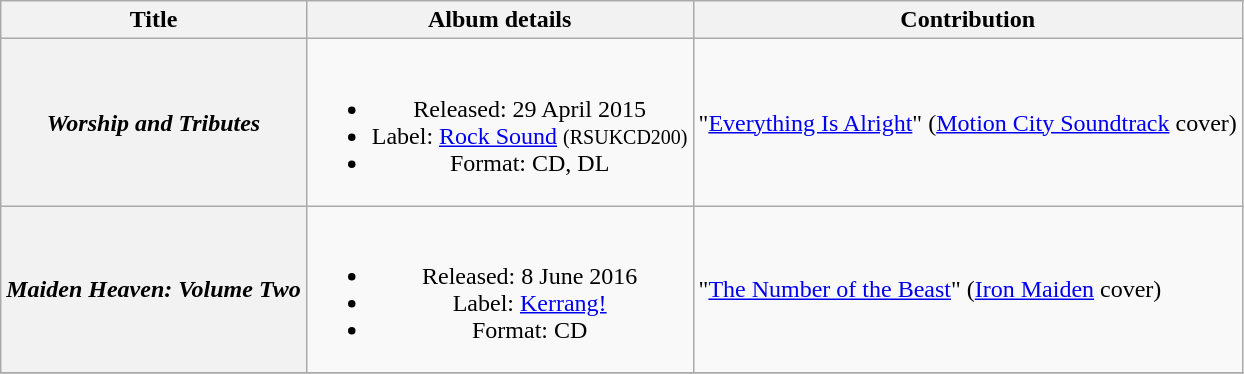<table class="wikitable plainrowheaders" style="text-align:center;">
<tr>
<th scope="col">Title</th>
<th scope="col">Album details</th>
<th scope="col">Contribution</th>
</tr>
<tr>
<th scope="row"><strong><em>Worship and Tributes</em></strong></th>
<td><br><ul><li>Released: 29 April 2015</li><li>Label: <a href='#'>Rock Sound</a> <small>(RSUKCD200)</small></li><li>Format: CD, DL</li></ul></td>
<td style="text-align:left">"<a href='#'>Everything Is Alright</a>" (<a href='#'>Motion City Soundtrack</a> cover)</td>
</tr>
<tr>
<th scope="row"><strong><em>Maiden Heaven: Volume Two</em></strong></th>
<td><br><ul><li>Released: 8 June 2016</li><li>Label: <a href='#'>Kerrang!</a></li><li>Format: CD</li></ul></td>
<td style="text-align:left">"<a href='#'>The Number of the Beast</a>" (<a href='#'>Iron Maiden</a> cover)</td>
</tr>
<tr>
</tr>
</table>
